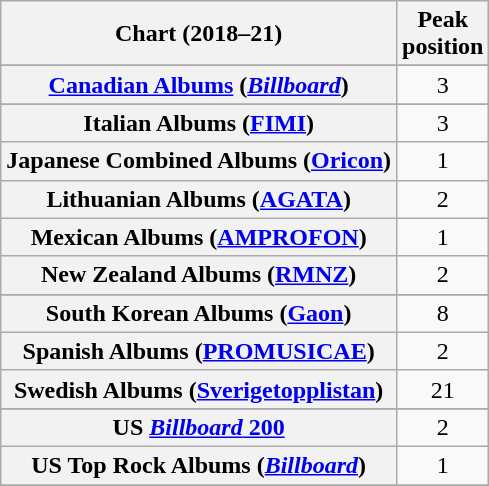<table class="wikitable sortable plainrowheaders" style="text-align:center">
<tr>
<th scope="col">Chart (2018–21)</th>
<th scope="col">Peak<br> position</th>
</tr>
<tr>
</tr>
<tr>
</tr>
<tr>
</tr>
<tr>
</tr>
<tr>
<th scope="row"><a href='#'>Canadian Albums</a> (<em><a href='#'>Billboard</a></em>)</th>
<td>3</td>
</tr>
<tr>
</tr>
<tr>
</tr>
<tr>
</tr>
<tr>
</tr>
<tr>
</tr>
<tr>
</tr>
<tr>
</tr>
<tr>
</tr>
<tr>
</tr>
<tr>
<th scope="row">Italian Albums (<a href='#'>FIMI</a>)</th>
<td>3</td>
</tr>
<tr>
<th scope="row">Japanese Combined Albums (<a href='#'>Oricon</a>)</th>
<td>1</td>
</tr>
<tr>
<th scope="row">Lithuanian Albums (<a href='#'>AGATA</a>)</th>
<td>2</td>
</tr>
<tr>
<th scope="row">Mexican Albums (<a href='#'>AMPROFON</a>)</th>
<td>1</td>
</tr>
<tr>
<th scope="row">New Zealand Albums (<a href='#'>RMNZ</a>)</th>
<td>2</td>
</tr>
<tr>
</tr>
<tr>
</tr>
<tr>
</tr>
<tr>
</tr>
<tr>
<th scope="row">South Korean Albums (<a href='#'>Gaon</a>)</th>
<td>8</td>
</tr>
<tr>
<th scope="row">Spanish Albums (<a href='#'>PROMUSICAE</a>)</th>
<td>2</td>
</tr>
<tr>
<th scope="row">Swedish Albums (<a href='#'>Sverigetopplistan</a>)</th>
<td>21</td>
</tr>
<tr>
</tr>
<tr>
</tr>
<tr>
<th scope="row">US <a href='#'><em>Billboard</em> 200</a></th>
<td>2</td>
</tr>
<tr>
<th scope="row">US Top Rock Albums (<em><a href='#'>Billboard</a></em>)</th>
<td>1</td>
</tr>
<tr>
</tr>
</table>
